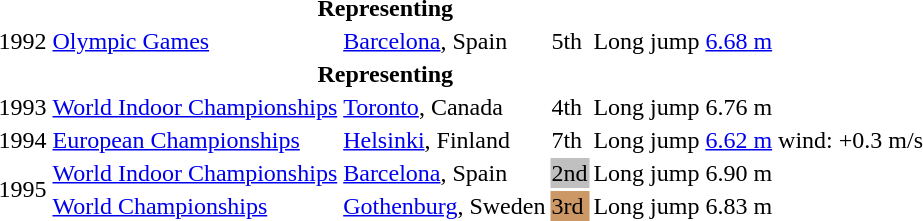<table>
<tr>
<th colspan="6">Representing </th>
</tr>
<tr>
<td>1992</td>
<td><a href='#'>Olympic Games</a></td>
<td><a href='#'>Barcelona</a>, Spain</td>
<td>5th</td>
<td>Long jump</td>
<td><a href='#'>6.68 m</a></td>
</tr>
<tr>
<th colspan="6">Representing </th>
</tr>
<tr>
<td>1993</td>
<td><a href='#'>World Indoor Championships</a></td>
<td><a href='#'>Toronto</a>, Canada</td>
<td>4th</td>
<td>Long jump</td>
<td>6.76 m</td>
</tr>
<tr>
<td>1994</td>
<td><a href='#'>European Championships</a></td>
<td><a href='#'>Helsinki</a>, Finland</td>
<td>7th</td>
<td>Long jump</td>
<td><a href='#'>6.62 m</a></td>
<td>wind: +0.3 m/s</td>
</tr>
<tr>
<td rowspan=2>1995</td>
<td><a href='#'>World Indoor Championships</a></td>
<td><a href='#'>Barcelona</a>, Spain</td>
<td bgcolor="silver">2nd</td>
<td>Long jump</td>
<td>6.90 m</td>
</tr>
<tr>
<td><a href='#'>World Championships</a></td>
<td><a href='#'>Gothenburg</a>, Sweden</td>
<td bgcolor="cc9966">3rd</td>
<td>Long jump</td>
<td>6.83 m</td>
<td></td>
</tr>
</table>
